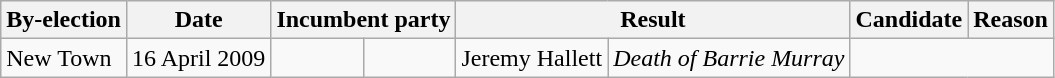<table class="wikitable">
<tr>
<th>By-election</th>
<th>Date</th>
<th colspan=2>Incumbent party</th>
<th colspan=2>Result</th>
<th>Candidate</th>
<th>Reason</th>
</tr>
<tr>
<td>New Town</td>
<td>16 April 2009</td>
<td></td>
<td></td>
<td>Jeremy Hallett</td>
<td><em>Death of Barrie Murray </em></td>
</tr>
</table>
